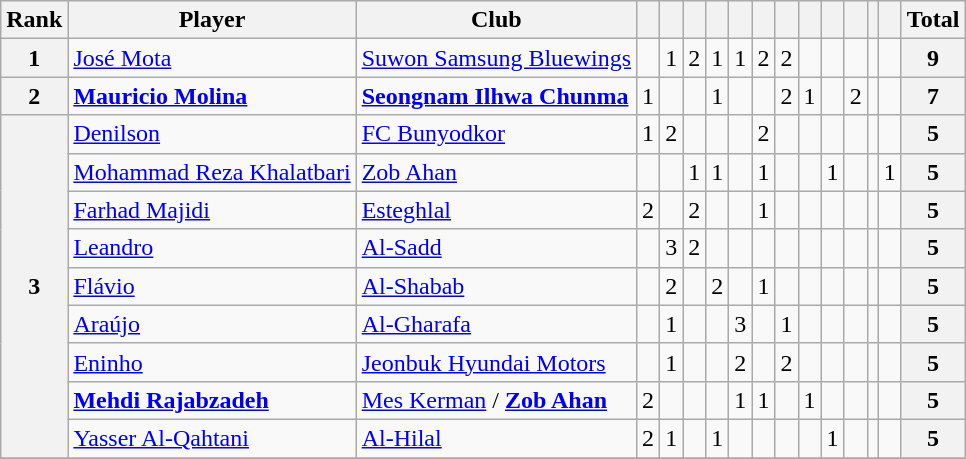<table class="wikitable" style="text-align:center;">
<tr>
<th>Rank</th>
<th>Player</th>
<th>Club</th>
<th></th>
<th></th>
<th></th>
<th></th>
<th></th>
<th></th>
<th></th>
<th></th>
<th></th>
<th></th>
<th></th>
<th></th>
<th>Total</th>
</tr>
<tr>
<th>1</th>
<td align="left"> <a href='#'>José Mota</a></td>
<td align="left"> <a href='#'>Suwon Samsung Bluewings</a></td>
<td></td>
<td>1</td>
<td>2</td>
<td>1</td>
<td>1</td>
<td>2</td>
<td>2</td>
<td></td>
<td></td>
<td></td>
<td></td>
<td></td>
<th>9</th>
</tr>
<tr>
<th>2</th>
<td align="left"> <strong><a href='#'>Mauricio Molina</a></strong></td>
<td align="left"> <strong><a href='#'>Seongnam Ilhwa Chunma</a></strong></td>
<td>1</td>
<td></td>
<td></td>
<td>1</td>
<td></td>
<td></td>
<td>2</td>
<td>1</td>
<td></td>
<td>2</td>
<td></td>
<td></td>
<th>7</th>
</tr>
<tr>
<th rowspan=9>3</th>
<td align="left"> <a href='#'>Denilson</a></td>
<td align="left"> <a href='#'>FC Bunyodkor</a></td>
<td>1</td>
<td>2</td>
<td></td>
<td></td>
<td></td>
<td>2</td>
<td></td>
<td></td>
<td></td>
<td></td>
<td></td>
<td></td>
<th>5</th>
</tr>
<tr>
<td align="left"> <a href='#'>Mohammad Reza Khalatbari</a></td>
<td align="left"> <a href='#'>Zob Ahan</a></td>
<td></td>
<td></td>
<td>1</td>
<td>1</td>
<td></td>
<td>1</td>
<td></td>
<td></td>
<td>1</td>
<td></td>
<td></td>
<td>1</td>
<th>5</th>
</tr>
<tr>
<td align="left"> <a href='#'>Farhad Majidi</a></td>
<td align="left"> <a href='#'>Esteghlal</a></td>
<td>2</td>
<td></td>
<td>2</td>
<td></td>
<td></td>
<td>1</td>
<td></td>
<td></td>
<td></td>
<td></td>
<td></td>
<td></td>
<th>5</th>
</tr>
<tr>
<td align="left"> <a href='#'>Leandro</a></td>
<td align="left"> <a href='#'>Al-Sadd</a></td>
<td></td>
<td>3</td>
<td>2</td>
<td></td>
<td></td>
<td></td>
<td></td>
<td></td>
<td></td>
<td></td>
<td></td>
<td></td>
<th>5</th>
</tr>
<tr>
<td align="left"> <a href='#'>Flávio</a></td>
<td align="left"> <a href='#'>Al-Shabab</a></td>
<td></td>
<td>2</td>
<td></td>
<td>2</td>
<td></td>
<td>1</td>
<td></td>
<td></td>
<td></td>
<td></td>
<td></td>
<td></td>
<th>5</th>
</tr>
<tr>
<td align="left"> <a href='#'>Araújo</a></td>
<td align="left"> <a href='#'>Al-Gharafa</a></td>
<td></td>
<td>1</td>
<td></td>
<td></td>
<td>3</td>
<td></td>
<td>1</td>
<td></td>
<td></td>
<td></td>
<td></td>
<td></td>
<th>5</th>
</tr>
<tr>
<td align="left"> <a href='#'>Eninho</a></td>
<td align="left"> <a href='#'>Jeonbuk Hyundai Motors</a></td>
<td></td>
<td>1</td>
<td></td>
<td></td>
<td>2</td>
<td></td>
<td>2</td>
<td></td>
<td></td>
<td></td>
<td></td>
<td></td>
<th>5</th>
</tr>
<tr>
<td align="left"> <strong><a href='#'>Mehdi Rajabzadeh</a></strong></td>
<td align="left"> <a href='#'>Mes Kerman</a> /  <strong><a href='#'>Zob Ahan</a></strong></td>
<td>2</td>
<td></td>
<td></td>
<td></td>
<td>1</td>
<td>1</td>
<td></td>
<td>1</td>
<td></td>
<td></td>
<td></td>
<td></td>
<th>5</th>
</tr>
<tr>
<td align="left"> <a href='#'>Yasser Al-Qahtani</a></td>
<td align="left"> <a href='#'>Al-Hilal</a></td>
<td>2</td>
<td>1</td>
<td></td>
<td>1</td>
<td></td>
<td></td>
<td></td>
<td></td>
<td>1</td>
<td></td>
<td></td>
<td></td>
<th>5</th>
</tr>
<tr>
</tr>
</table>
